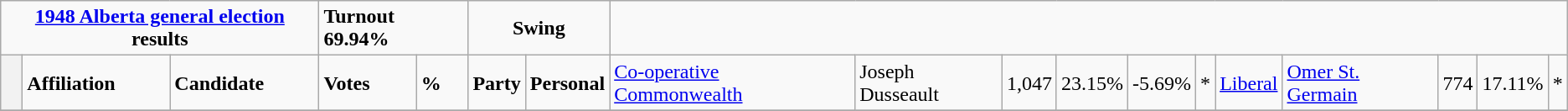<table class="wikitable">
<tr>
<td colspan="3" align=center><strong><a href='#'>1948 Alberta general election</a> results</strong></td>
<td colspan="2"><strong>Turnout 69.94%</strong></td>
<td colspan="2" align=center><strong>Swing</strong></td>
</tr>
<tr>
<th style="width: 10px;"></th>
<td><strong>Affiliation</strong></td>
<td><strong>Candidate</strong></td>
<td><strong>Votes</strong></td>
<td><strong>%</strong></td>
<td><strong>Party</strong></td>
<td><strong>Personal</strong><br>
</td>
<td><a href='#'>Co-operative Commonwealth</a></td>
<td>Joseph Dusseault</td>
<td>1,047</td>
<td>23.15%</td>
<td>-5.69%</td>
<td align=center>*<br></td>
<td><a href='#'>Liberal</a></td>
<td><a href='#'>Omer St. Germain</a></td>
<td>774</td>
<td>17.11%</td>
<td colspan=2 align=center>*<br>


</td>
</tr>
<tr>
</tr>
</table>
